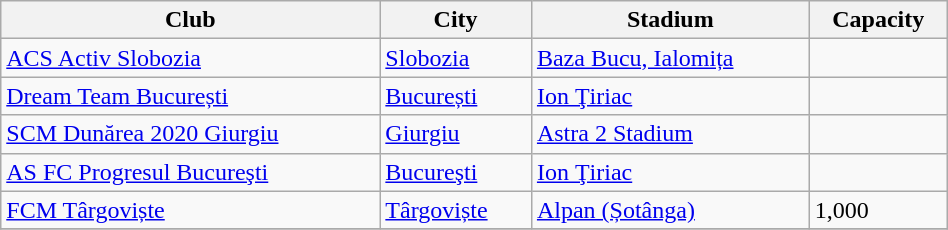<table class="wikitable sortable" width="50%">
<tr>
<th>Club</th>
<th>City</th>
<th>Stadium</th>
<th>Capacity</th>
</tr>
<tr>
<td><a href='#'>ACS Activ Slobozia</a></td>
<td><a href='#'>Slobozia</a></td>
<td><a href='#'>Baza Bucu, Ialomița</a></td>
<td></td>
</tr>
<tr>
<td><a href='#'>Dream Team București</a></td>
<td><a href='#'>București</a></td>
<td><a href='#'>Ion Ţiriac</a></td>
<td></td>
</tr>
<tr>
<td><a href='#'>SCM Dunărea 2020 Giurgiu</a></td>
<td><a href='#'>Giurgiu</a></td>
<td><a href='#'>Astra 2 Stadium</a></td>
<td></td>
</tr>
<tr>
<td><a href='#'>AS FC Progresul Bucureşti</a></td>
<td><a href='#'>Bucureşti</a></td>
<td><a href='#'>Ion Ţiriac</a></td>
<td></td>
</tr>
<tr>
<td><a href='#'>FCM Târgoviște</a></td>
<td><a href='#'>Târgoviște</a></td>
<td><a href='#'>Alpan (Șotânga)</a></td>
<td>1,000</td>
</tr>
<tr>
</tr>
</table>
